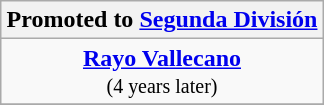<table class="wikitable" style="text-align: center; margin: 0 auto;">
<tr>
<th colspan="2">Promoted to <a href='#'>Segunda División</a></th>
</tr>
<tr>
<td><strong><a href='#'>Rayo Vallecano</a></strong><br><small>(4 years later)</small></td>
</tr>
<tr>
</tr>
</table>
